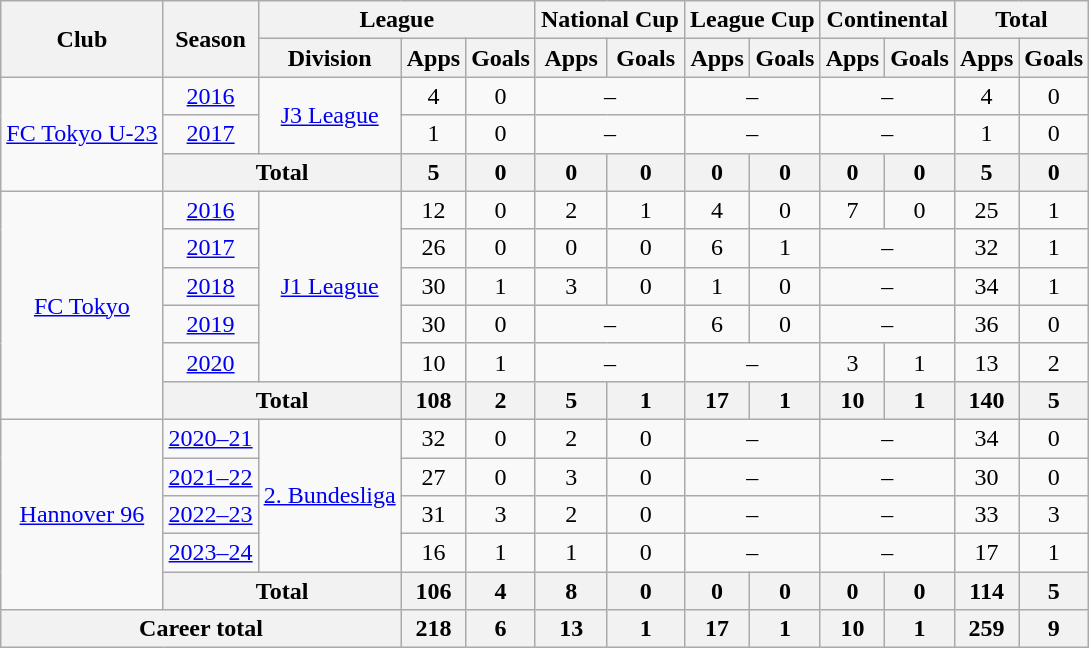<table class="wikitable" style="text-align:center">
<tr>
<th rowspan="2">Club</th>
<th rowspan="2">Season</th>
<th colspan="3">League</th>
<th colspan="2">National Cup</th>
<th colspan="2">League Cup</th>
<th colspan="2">Continental</th>
<th colspan="2">Total</th>
</tr>
<tr>
<th>Division</th>
<th>Apps</th>
<th>Goals</th>
<th>Apps</th>
<th>Goals</th>
<th>Apps</th>
<th>Goals</th>
<th>Apps</th>
<th>Goals</th>
<th>Apps</th>
<th>Goals</th>
</tr>
<tr>
<td rowspan="3"><a href='#'>FC Tokyo U-23</a></td>
<td><a href='#'>2016</a></td>
<td rowspan="2"><a href='#'>J3 League</a></td>
<td>4</td>
<td>0</td>
<td colspan="2">–</td>
<td colspan="2">–</td>
<td colspan="2">–</td>
<td>4</td>
<td>0</td>
</tr>
<tr>
<td><a href='#'>2017</a></td>
<td>1</td>
<td>0</td>
<td colspan="2">–</td>
<td colspan="2">–</td>
<td colspan="2">–</td>
<td>1</td>
<td>0</td>
</tr>
<tr>
<th colspan="2">Total</th>
<th>5</th>
<th>0</th>
<th>0</th>
<th>0</th>
<th>0</th>
<th>0</th>
<th>0</th>
<th>0</th>
<th>5</th>
<th>0</th>
</tr>
<tr>
<td rowspan="6"><a href='#'>FC Tokyo</a></td>
<td><a href='#'>2016</a></td>
<td rowspan="5"><a href='#'>J1 League</a></td>
<td>12</td>
<td>0</td>
<td>2</td>
<td>1</td>
<td>4</td>
<td>0</td>
<td>7</td>
<td>0</td>
<td>25</td>
<td>1</td>
</tr>
<tr>
<td><a href='#'>2017</a></td>
<td>26</td>
<td>0</td>
<td>0</td>
<td>0</td>
<td>6</td>
<td>1</td>
<td colspan="2">–</td>
<td>32</td>
<td>1</td>
</tr>
<tr>
<td><a href='#'>2018</a></td>
<td>30</td>
<td>1</td>
<td>3</td>
<td>0</td>
<td>1</td>
<td>0</td>
<td colspan="2">–</td>
<td>34</td>
<td>1</td>
</tr>
<tr>
<td><a href='#'>2019</a></td>
<td>30</td>
<td>0</td>
<td colspan="2">–</td>
<td>6</td>
<td>0</td>
<td colspan="2">–</td>
<td>36</td>
<td>0</td>
</tr>
<tr>
<td><a href='#'>2020</a></td>
<td>10</td>
<td>1</td>
<td colspan="2">–</td>
<td colspan="2">–</td>
<td>3</td>
<td>1</td>
<td>13</td>
<td>2</td>
</tr>
<tr>
<th colspan="2">Total</th>
<th>108</th>
<th>2</th>
<th>5</th>
<th>1</th>
<th>17</th>
<th>1</th>
<th>10</th>
<th>1</th>
<th>140</th>
<th>5</th>
</tr>
<tr>
<td rowspan="5"><a href='#'>Hannover 96</a></td>
<td><a href='#'>2020–21</a></td>
<td rowspan="4"><a href='#'>2. Bundesliga</a></td>
<td>32</td>
<td>0</td>
<td>2</td>
<td>0</td>
<td colspan="2">–</td>
<td colspan="2">–</td>
<td>34</td>
<td>0</td>
</tr>
<tr>
<td><a href='#'>2021–22</a></td>
<td>27</td>
<td>0</td>
<td>3</td>
<td>0</td>
<td colspan="2">–</td>
<td colspan="2">–</td>
<td>30</td>
<td>0</td>
</tr>
<tr>
<td><a href='#'>2022–23</a></td>
<td>31</td>
<td>3</td>
<td>2</td>
<td>0</td>
<td colspan="2">–</td>
<td colspan="2">–</td>
<td>33</td>
<td>3</td>
</tr>
<tr>
<td><a href='#'>2023–24</a></td>
<td>16</td>
<td>1</td>
<td>1</td>
<td>0</td>
<td colspan="2">–</td>
<td colspan="2">–</td>
<td>17</td>
<td>1</td>
</tr>
<tr>
<th colspan="2">Total</th>
<th>106</th>
<th>4</th>
<th>8</th>
<th>0</th>
<th>0</th>
<th>0</th>
<th>0</th>
<th>0</th>
<th>114</th>
<th>5</th>
</tr>
<tr>
<th colspan="3">Career total</th>
<th>218</th>
<th>6</th>
<th>13</th>
<th>1</th>
<th>17</th>
<th>1</th>
<th>10</th>
<th>1</th>
<th>259</th>
<th>9</th>
</tr>
</table>
